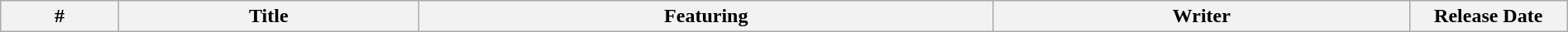<table class="wikitable plainrowheaders" style="width:100%;">
<tr>
<th>#</th>
<th>Title</th>
<th>Featuring</th>
<th>Writer</th>
<th width="120">Release Date<br></th>
</tr>
</table>
